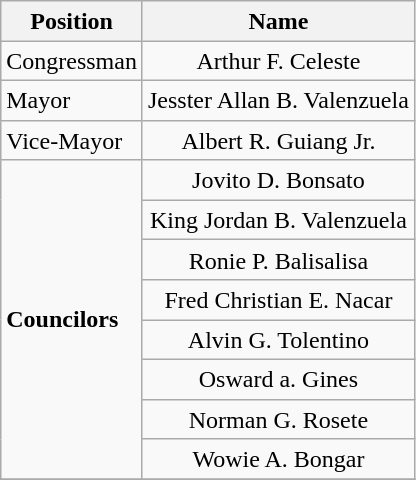<table class="wikitable" style="line-height:1.20em; font-size:100%;">
<tr>
<th>Position</th>
<th>Name</th>
</tr>
<tr>
<td>Congressman</td>
<td style="text-align:center;">Arthur F. Celeste</td>
</tr>
<tr>
<td>Mayor</td>
<td style="text-align:center;">Jesster Allan B. Valenzuela</td>
</tr>
<tr>
<td>Vice-Mayor</td>
<td style="text-align:center;">Albert R. Guiang Jr.</td>
</tr>
<tr>
<td rowspan=8><strong>Councilors</strong></td>
<td style="text-align:center;">Jovito D. Bonsato</td>
</tr>
<tr>
<td style="text-align:center;">King Jordan B. Valenzuela</td>
</tr>
<tr>
<td style="text-align:center;">Ronie P. Balisalisa</td>
</tr>
<tr>
<td style="text-align:center;">Fred Christian E. Nacar</td>
</tr>
<tr>
<td style="text-align:center;">Alvin G. Tolentino</td>
</tr>
<tr>
<td style="text-align:center;">Osward a. Gines</td>
</tr>
<tr>
<td style="text-align:center;">Norman G. Rosete</td>
</tr>
<tr>
<td style="text-align:center;">Wowie A. Bongar</td>
</tr>
<tr>
</tr>
</table>
